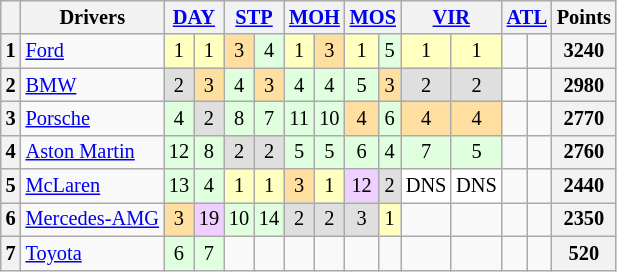<table class="wikitable" style="font-size:85%; text-align:center">
<tr>
<th></th>
<th>Drivers</th>
<th colspan="2"><a href='#'>DAY</a><br></th>
<th colspan="2"><a href='#'>STP</a><br></th>
<th colspan="2"><a href='#'>MOH</a><br></th>
<th colspan="2"><a href='#'>MOS</a><br></th>
<th colspan="2"><a href='#'>VIR</a><br></th>
<th colspan="2"><a href='#'>ATL</a><br></th>
<th>Points</th>
</tr>
<tr>
<th>1</th>
<td align="left"> <a href='#'>Ford</a></td>
<td style="background:#ffffbf;">1</td>
<td style="background:#ffffbf;">1</td>
<td style="background:#ffdf9f;">3</td>
<td style="background:#dfffdf;">4</td>
<td style="background:#ffffbf;">1</td>
<td style="background:#ffdf9f;">3</td>
<td style="background:#ffffbf;">1</td>
<td style="background:#dfffdf;">5</td>
<td style="background:#ffffbf;">1</td>
<td style="background:#ffffbf;">1</td>
<td></td>
<td></td>
<th>3240</th>
</tr>
<tr>
<th>2</th>
<td align="left"> <a href='#'>BMW</a></td>
<td style="background:#dfdfdf;">2</td>
<td style="background:#ffdf9f;">3</td>
<td style="background:#dfffdf;">4</td>
<td style="background:#ffdf9f;">3</td>
<td style="background:#dfffdf;">4</td>
<td style="background:#dfffdf;">4</td>
<td style="background:#dfffdf;">5</td>
<td style="background:#ffdf9f;">3</td>
<td style="background:#dfdfdf;">2</td>
<td style="background:#dfdfdf;">2</td>
<td></td>
<td></td>
<th>2980</th>
</tr>
<tr>
<th>3</th>
<td align="left"> <a href='#'>Porsche</a></td>
<td style="background:#dfffdf;">4</td>
<td style="background:#dfdfdf;">2</td>
<td style="background:#dfffdf;">8</td>
<td style="background:#dfffdf;">7</td>
<td style="background:#dfffdf;">11</td>
<td style="background:#dfffdf;">10</td>
<td style="background:#ffdf9f;">4</td>
<td style="background:#dfffdf;">6</td>
<td style="background:#ffdf9f;">4</td>
<td style="background:#ffdf9f;">4</td>
<td></td>
<td></td>
<th>2770</th>
</tr>
<tr>
<th>4</th>
<td align="left"> <a href='#'>Aston Martin</a></td>
<td style="background:#dfffdf;">12</td>
<td style="background:#dfffdf;">8</td>
<td style="background:#dfdfdf;">2</td>
<td style="background:#dfdfdf;">2</td>
<td style="background:#dfffdf;">5</td>
<td style="background:#dfffdf;">5</td>
<td style="background:#dfffdf;">6</td>
<td style="background:#dfffdf;">4</td>
<td style="background:#dfffdf;">7</td>
<td style="background:#dfffdf;">5</td>
<td></td>
<td></td>
<th>2760</th>
</tr>
<tr>
<th>5</th>
<td align="left"> <a href='#'>McLaren</a></td>
<td style="background:#dfffdf;">13</td>
<td style="background:#dfffdf;">4</td>
<td style="background:#ffffbf;">1</td>
<td style="background:#ffffbf;">1</td>
<td style="background:#ffdf9f;">3</td>
<td style="background:#ffffbf;">1</td>
<td style="background:#efcfff;">12</td>
<td style="background:#dfdfdf;">2</td>
<td style="background:#ffffff;">DNS</td>
<td style="background:#ffffff;">DNS</td>
<td></td>
<td></td>
<th>2440</th>
</tr>
<tr>
<th>6</th>
<td align="left"> <a href='#'>Mercedes-AMG</a></td>
<td style="background:#ffdf9f;">3</td>
<td style="background:#efcfff;">19</td>
<td style="background:#dfffdf;">10</td>
<td style="background:#dfffdf;">14</td>
<td style="background:#dfdfdf;">2</td>
<td style="background:#dfdfdf;">2</td>
<td style="background:#dfdfdf;">3</td>
<td style="background:#ffffbf;">1</td>
<td></td>
<td></td>
<td></td>
<td></td>
<th>2350</th>
</tr>
<tr>
<th>7</th>
<td align="left"> <a href='#'>Toyota</a></td>
<td style="background:#dfffdf;">6</td>
<td style="background:#dfffdf;">7</td>
<td></td>
<td></td>
<td></td>
<td></td>
<td></td>
<td></td>
<td></td>
<td></td>
<td></td>
<td></td>
<th>520</th>
</tr>
</table>
